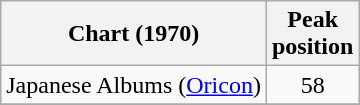<table class="wikitable sortable plainrowheaders" style="text-align:center;">
<tr>
<th scope="col">Chart (1970)</th>
<th scope="col">Peak<br> position</th>
</tr>
<tr>
<td align="left">Japanese Albums (<a href='#'>Oricon</a>)</td>
<td>58</td>
</tr>
<tr>
</tr>
</table>
